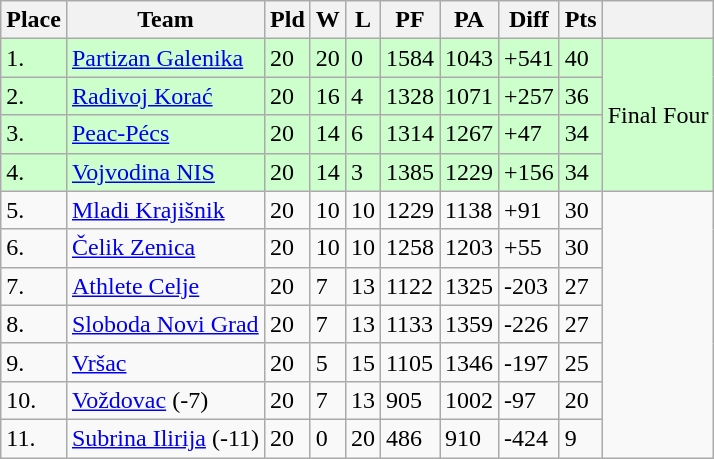<table class="wikitable">
<tr>
<th>Place</th>
<th>Team</th>
<th>Pld</th>
<th>W</th>
<th>L</th>
<th>PF</th>
<th>PA</th>
<th>Diff</th>
<th>Pts</th>
<th></th>
</tr>
<tr bgcolor=#ccffcc>
<td>1.</td>
<td> <a href='#'>Partizan Galenika</a></td>
<td>20</td>
<td>20</td>
<td>0</td>
<td>1584</td>
<td>1043</td>
<td>+541</td>
<td>40</td>
<td rowspan="4">Final Four</td>
</tr>
<tr bgcolor=#ccffcc>
<td>2.</td>
<td> <a href='#'>Radivoj Korać</a></td>
<td>20</td>
<td>16</td>
<td>4</td>
<td>1328</td>
<td>1071</td>
<td>+257</td>
<td>36</td>
</tr>
<tr bgcolor=#ccffcc>
<td>3.</td>
<td> <a href='#'>Peac-Pécs</a></td>
<td>20</td>
<td>14</td>
<td>6</td>
<td>1314</td>
<td>1267</td>
<td>+47</td>
<td>34</td>
</tr>
<tr bgcolor=#ccffcc>
<td>4.</td>
<td> <a href='#'>Vojvodina NIS</a></td>
<td>20</td>
<td>14</td>
<td>3</td>
<td>1385</td>
<td>1229</td>
<td>+156</td>
<td>34</td>
</tr>
<tr>
<td>5.</td>
<td> <a href='#'>Mladi Krajišnik</a></td>
<td>20</td>
<td>10</td>
<td>10</td>
<td>1229</td>
<td>1138</td>
<td>+91</td>
<td>30</td>
<td rowspan="7"></td>
</tr>
<tr>
<td>6.</td>
<td> <a href='#'>Čelik Zenica</a></td>
<td>20</td>
<td>10</td>
<td>10</td>
<td>1258</td>
<td>1203</td>
<td>+55</td>
<td>30</td>
</tr>
<tr>
<td>7.</td>
<td> <a href='#'>Athlete Celje</a></td>
<td>20</td>
<td>7</td>
<td>13</td>
<td>1122</td>
<td>1325</td>
<td>-203</td>
<td>27</td>
</tr>
<tr>
<td>8.</td>
<td> <a href='#'>Sloboda Novi Grad</a></td>
<td>20</td>
<td>7</td>
<td>13</td>
<td>1133</td>
<td>1359</td>
<td>-226</td>
<td>27</td>
</tr>
<tr>
<td>9.</td>
<td> <a href='#'>Vršac</a></td>
<td>20</td>
<td>5</td>
<td>15</td>
<td>1105</td>
<td>1346</td>
<td>-197</td>
<td>25</td>
</tr>
<tr>
<td>10.</td>
<td> <a href='#'>Voždovac</a> (-7)</td>
<td>20</td>
<td>7</td>
<td>13</td>
<td>905</td>
<td>1002</td>
<td>-97</td>
<td>20</td>
</tr>
<tr>
<td>11.</td>
<td> <a href='#'>Subrina Ilirija</a> (-11)</td>
<td>20</td>
<td>0</td>
<td>20</td>
<td>486</td>
<td>910</td>
<td>-424</td>
<td>9</td>
</tr>
</table>
